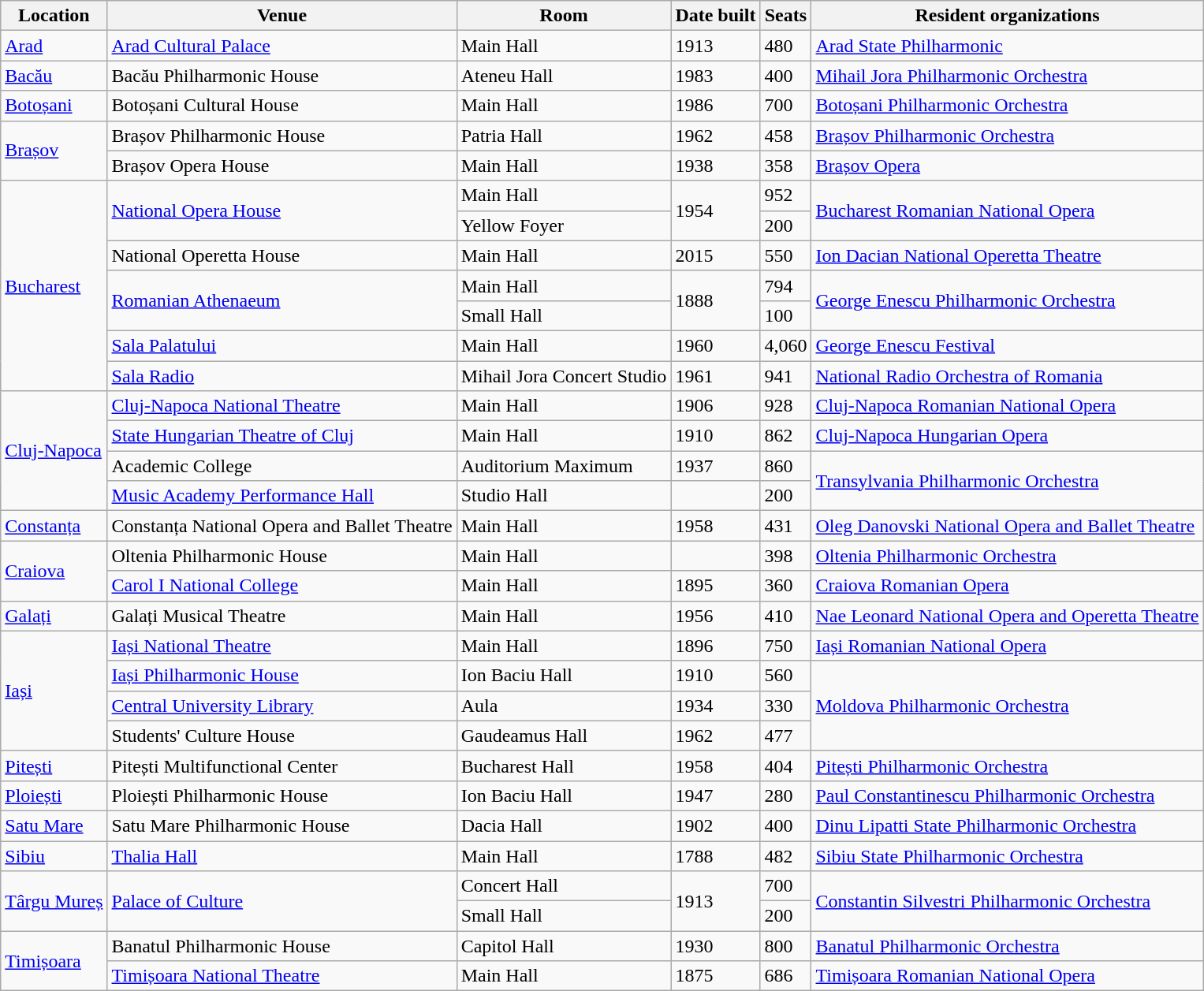<table class="wikitable">
<tr>
<th>Location</th>
<th>Venue</th>
<th>Room</th>
<th>Date built</th>
<th>Seats</th>
<th>Resident organizations</th>
</tr>
<tr>
<td><a href='#'>Arad</a></td>
<td><a href='#'>Arad Cultural Palace</a></td>
<td>Main Hall</td>
<td>1913</td>
<td>480</td>
<td><a href='#'>Arad State Philharmonic</a></td>
</tr>
<tr>
<td><a href='#'>Bacău</a></td>
<td>Bacău Philharmonic House</td>
<td>Ateneu Hall</td>
<td>1983</td>
<td>400</td>
<td><a href='#'>Mihail Jora Philharmonic Orchestra</a></td>
</tr>
<tr>
<td><a href='#'>Botoșani</a></td>
<td>Botoșani Cultural House</td>
<td>Main Hall</td>
<td>1986</td>
<td>700</td>
<td><a href='#'>Botoșani Philharmonic Orchestra</a></td>
</tr>
<tr>
<td rowspan=2><a href='#'>Brașov</a></td>
<td>Brașov Philharmonic House</td>
<td>Patria Hall</td>
<td>1962</td>
<td>458</td>
<td><a href='#'>Brașov Philharmonic Orchestra</a></td>
</tr>
<tr>
<td>Brașov Opera House</td>
<td>Main Hall</td>
<td>1938</td>
<td>358</td>
<td><a href='#'>Brașov Opera</a></td>
</tr>
<tr>
<td rowspan=7><a href='#'>Bucharest</a></td>
<td rowspan=2><a href='#'>National Opera House</a></td>
<td>Main Hall</td>
<td rowspan=2>1954</td>
<td>952</td>
<td rowspan=2><a href='#'>Bucharest Romanian National Opera</a></td>
</tr>
<tr>
<td>Yellow Foyer</td>
<td>200</td>
</tr>
<tr>
<td>National Operetta House</td>
<td>Main Hall</td>
<td>2015</td>
<td>550</td>
<td><a href='#'>Ion Dacian National Operetta Theatre</a></td>
</tr>
<tr>
<td rowspan=2><a href='#'>Romanian Athenaeum</a></td>
<td>Main Hall</td>
<td rowspan=2>1888</td>
<td>794</td>
<td rowspan=2><a href='#'>George Enescu Philharmonic Orchestra</a></td>
</tr>
<tr>
<td>Small Hall</td>
<td>100</td>
</tr>
<tr>
<td><a href='#'>Sala Palatului</a></td>
<td>Main Hall</td>
<td>1960</td>
<td>4,060</td>
<td><a href='#'>George Enescu Festival</a></td>
</tr>
<tr>
<td><a href='#'>Sala Radio</a></td>
<td>Mihail Jora Concert Studio</td>
<td>1961</td>
<td>941</td>
<td><a href='#'>National Radio Orchestra of Romania</a></td>
</tr>
<tr>
<td rowspan=4><a href='#'>Cluj-Napoca</a></td>
<td><a href='#'>Cluj-Napoca National Theatre</a></td>
<td>Main Hall</td>
<td>1906</td>
<td>928</td>
<td><a href='#'>Cluj-Napoca Romanian National Opera</a></td>
</tr>
<tr>
<td><a href='#'>State Hungarian Theatre of Cluj</a></td>
<td>Main Hall</td>
<td>1910</td>
<td>862</td>
<td><a href='#'>Cluj-Napoca Hungarian Opera</a></td>
</tr>
<tr>
<td>Academic College</td>
<td>Auditorium Maximum</td>
<td>1937</td>
<td>860</td>
<td rowspan=2><a href='#'>Transylvania Philharmonic Orchestra</a></td>
</tr>
<tr>
<td><a href='#'>Music Academy Performance Hall</a></td>
<td>Studio Hall</td>
<td></td>
<td>200</td>
</tr>
<tr>
<td><a href='#'>Constanța</a></td>
<td>Constanța National Opera and Ballet Theatre</td>
<td>Main Hall</td>
<td>1958</td>
<td>431</td>
<td><a href='#'>Oleg Danovski National Opera and Ballet Theatre</a></td>
</tr>
<tr>
<td rowspan=2><a href='#'>Craiova</a></td>
<td>Oltenia Philharmonic House</td>
<td>Main Hall</td>
<td></td>
<td>398</td>
<td><a href='#'>Oltenia Philharmonic Orchestra</a></td>
</tr>
<tr>
<td><a href='#'>Carol I National College</a></td>
<td>Main Hall</td>
<td>1895</td>
<td>360</td>
<td><a href='#'>Craiova Romanian Opera</a></td>
</tr>
<tr>
<td><a href='#'>Galați</a></td>
<td>Galați Musical Theatre</td>
<td>Main Hall</td>
<td>1956</td>
<td>410</td>
<td><a href='#'>Nae Leonard National Opera and Operetta Theatre</a></td>
</tr>
<tr>
<td rowspan=4><a href='#'>Iași</a></td>
<td><a href='#'>Iași National Theatre</a></td>
<td>Main Hall</td>
<td>1896</td>
<td>750</td>
<td><a href='#'>Iași Romanian National Opera</a></td>
</tr>
<tr>
<td><a href='#'>Iași Philharmonic House</a></td>
<td>Ion Baciu Hall</td>
<td>1910</td>
<td>560</td>
<td rowspan=3><a href='#'>Moldova Philharmonic Orchestra</a></td>
</tr>
<tr>
<td><a href='#'>Central University Library</a></td>
<td>Aula</td>
<td>1934</td>
<td>330</td>
</tr>
<tr>
<td>Students' Culture House</td>
<td>Gaudeamus Hall</td>
<td>1962</td>
<td>477</td>
</tr>
<tr>
<td><a href='#'>Pitești</a></td>
<td>Pitești Multifunctional Center</td>
<td>Bucharest Hall</td>
<td>1958</td>
<td>404</td>
<td><a href='#'>Pitești Philharmonic Orchestra</a></td>
</tr>
<tr>
<td><a href='#'>Ploiești</a></td>
<td>Ploiești Philharmonic House</td>
<td>Ion Baciu Hall</td>
<td>1947</td>
<td>280</td>
<td><a href='#'>Paul Constantinescu Philharmonic Orchestra</a></td>
</tr>
<tr>
<td><a href='#'>Satu Mare</a></td>
<td>Satu Mare Philharmonic House</td>
<td>Dacia Hall</td>
<td>1902</td>
<td>400</td>
<td><a href='#'>Dinu Lipatti State Philharmonic Orchestra</a></td>
</tr>
<tr>
<td><a href='#'>Sibiu</a></td>
<td><a href='#'>Thalia Hall</a></td>
<td>Main Hall</td>
<td>1788</td>
<td>482</td>
<td><a href='#'>Sibiu State Philharmonic Orchestra</a></td>
</tr>
<tr>
<td rowspan=2><a href='#'>Târgu Mureș</a></td>
<td rowspan=2><a href='#'>Palace of Culture</a></td>
<td>Concert Hall</td>
<td rowspan=2>1913</td>
<td>700</td>
<td rowspan=2><a href='#'>Constantin Silvestri Philharmonic Orchestra</a></td>
</tr>
<tr>
<td>Small Hall</td>
<td>200</td>
</tr>
<tr>
<td rowspan=2><a href='#'>Timișoara</a></td>
<td>Banatul Philharmonic House</td>
<td>Capitol Hall</td>
<td>1930</td>
<td>800</td>
<td><a href='#'>Banatul Philharmonic Orchestra</a></td>
</tr>
<tr>
<td><a href='#'>Timișoara National Theatre</a></td>
<td>Main Hall</td>
<td>1875</td>
<td>686</td>
<td><a href='#'>Timișoara Romanian National Opera</a></td>
</tr>
</table>
